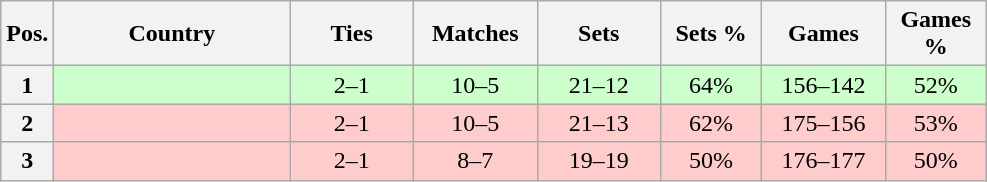<table class="wikitable nowrap" style=text–align:center>
<tr>
<th>Pos.</th>
<th width=150>Country</th>
<th width=75>Ties</th>
<th width=75>Matches</th>
<th width=75>Sets</th>
<th width=60>Sets %</th>
<th width=75>Games</th>
<th width=60>Games %</th>
</tr>
<tr style="background: #CCFFCC;">
<th>1</th>
<td style="text-align:left"><strong></strong></td>
<td style="text-align:center">2–1</td>
<td style="text-align:center">10–5</td>
<td style="text-align:center">21–12</td>
<td style="text-align:center">64%</td>
<td style="text-align:center">156–142</td>
<td style="text-align:center">52%</td>
</tr>
<tr style="background: #FFCCCC;">
<th>2</th>
<td style="text-align:left"><em></em></td>
<td style="text-align:center">2–1</td>
<td style="text-align:center">10–5</td>
<td style="text-align:center">21–13</td>
<td style="text-align:center">62%</td>
<td style="text-align:center">175–156</td>
<td style="text-align:center">53%</td>
</tr>
<tr style="background: #FFCCCC;">
<th>3</th>
<td style="text-align:left"><em></em></td>
<td style="text-align:center">2–1</td>
<td style="text-align:center">8–7</td>
<td style="text-align:center">19–19</td>
<td style="text-align:center">50%</td>
<td style="text-align:center">176–177</td>
<td style="text-align:center">50%</td>
</tr>
</table>
